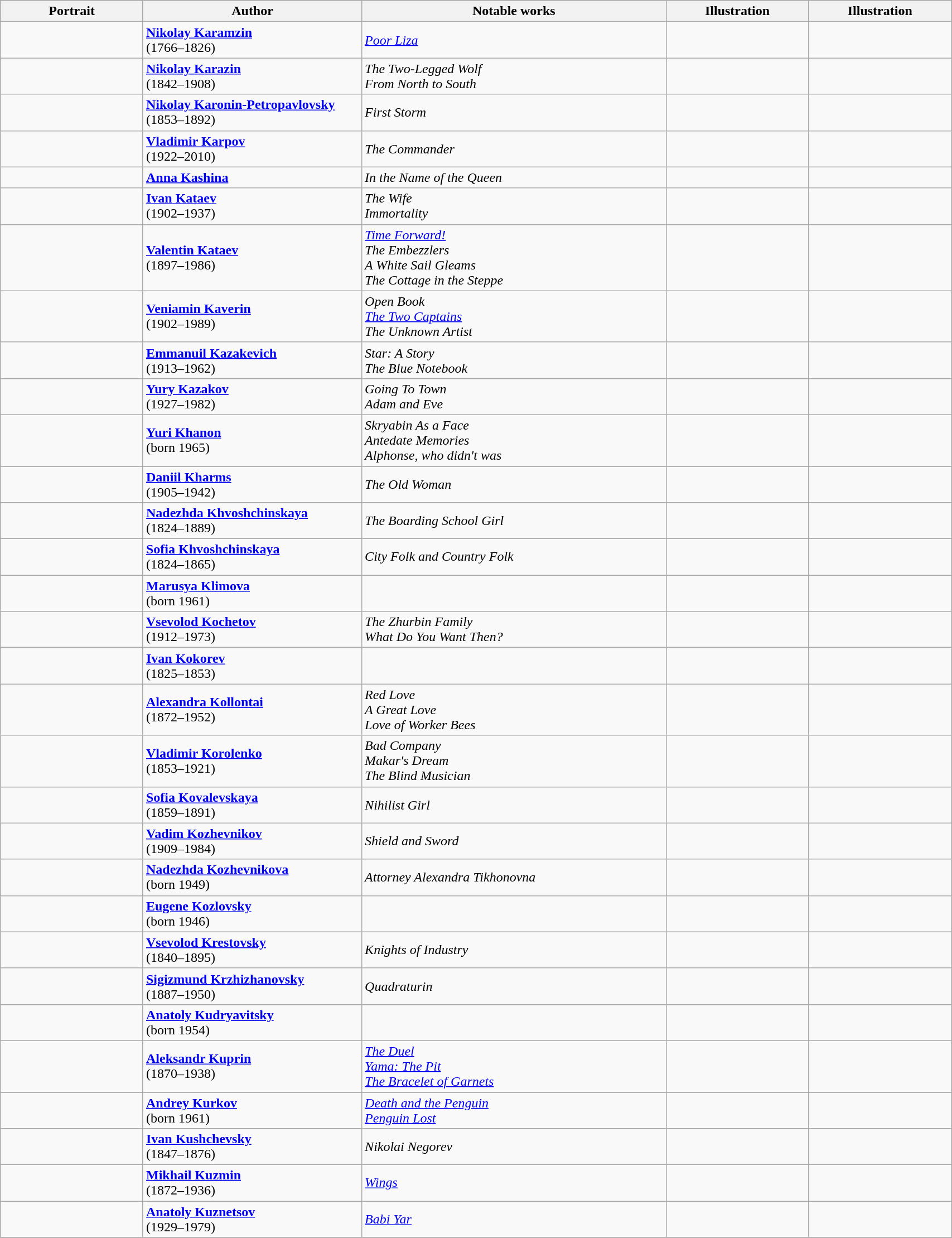<table class="wikitable" style="width:90%;">
<tr bgcolor="#cccccc">
<th width=15%>Portrait</th>
<th width=23%>Author</th>
<th width=32%>Notable works</th>
<th width=15%>Illustration</th>
<th width=15%>Illustration</th>
</tr>
<tr>
<td align=center></td>
<td><strong><a href='#'>Nikolay Karamzin</a></strong><br>(1766–1826)</td>
<td><em><a href='#'>Poor Liza</a></em></td>
<td align=center></td>
<td align=center></td>
</tr>
<tr>
<td align=center></td>
<td><strong><a href='#'>Nikolay Karazin</a></strong><br>(1842–1908)</td>
<td><em>The Two-Legged Wolf</em><br><em>From North to South</em></td>
<td align=center></td>
<td align=center></td>
</tr>
<tr>
<td align=center></td>
<td><strong><a href='#'>Nikolay Karonin-Petropavlovsky</a></strong><br>(1853–1892)</td>
<td><em>First Storm</em></td>
<td align=center></td>
<td align=center></td>
</tr>
<tr>
<td align=center></td>
<td><strong><a href='#'>Vladimir Karpov</a></strong><br>(1922–2010)</td>
<td><em>The Commander</em></td>
<td align=center></td>
<td align=center></td>
</tr>
<tr>
<td align=center></td>
<td><strong><a href='#'>Anna Kashina</a></strong></td>
<td><em>In the Name of the Queen</em></td>
<td align=center></td>
<td align=center></td>
</tr>
<tr>
<td align=center></td>
<td><strong><a href='#'>Ivan Kataev</a></strong><br>(1902–1937)</td>
<td><em>The Wife</em><br><em>Immortality</em></td>
<td align=center></td>
<td align=center></td>
</tr>
<tr>
<td align=center></td>
<td><strong><a href='#'>Valentin Kataev</a></strong><br>(1897–1986)</td>
<td><em><a href='#'>Time Forward!</a></em><br><em>The Embezzlers</em><br><em>A White Sail Gleams</em><br><em>The Cottage in the Steppe</em></td>
<td align=center></td>
<td align=center></td>
</tr>
<tr>
<td align=center></td>
<td><strong><a href='#'>Veniamin Kaverin</a></strong><br>(1902–1989)</td>
<td><em>Open Book</em><br><em><a href='#'>The Two Captains</a></em><br><em>The Unknown Artist</em></td>
<td align=center></td>
<td align=center></td>
</tr>
<tr>
<td align=center></td>
<td><strong><a href='#'>Emmanuil Kazakevich</a></strong><br>(1913–1962)</td>
<td><em>Star: A Story</em><br><em>The Blue Notebook</em></td>
<td align=center></td>
<td align=center></td>
</tr>
<tr>
<td align=center></td>
<td><strong><a href='#'>Yury Kazakov</a></strong><br>(1927–1982)</td>
<td><em>Going To Town</em><br><em>Adam and Eve</em></td>
<td align=center></td>
<td align=center></td>
</tr>
<tr>
<td align=center></td>
<td><strong><a href='#'>Yuri Khanon</a></strong><br>(born 1965)</td>
<td><em>Skryabin As a Face</em><br><em>Antedate Memories</em><br><em>Alphonse, who didn't was</em></td>
<td align=center></td>
<td align=center></td>
</tr>
<tr>
<td align=center></td>
<td><strong><a href='#'>Daniil Kharms</a></strong><br>(1905–1942)</td>
<td><em>The Old Woman</em></td>
<td align=center></td>
<td align=center></td>
</tr>
<tr>
<td align=center></td>
<td><strong><a href='#'>Nadezhda Khvoshchinskaya</a></strong><br>(1824–1889)</td>
<td><em>The Boarding School Girl</em></td>
<td align=center></td>
<td align=center></td>
</tr>
<tr>
<td align=center></td>
<td><strong><a href='#'>Sofia Khvoshchinskaya</a></strong><br>(1824–1865)</td>
<td><em>City Folk and Country Folk</em></td>
<td align=center></td>
<td align=center></td>
</tr>
<tr>
<td align=center></td>
<td><strong><a href='#'>Marusya Klimova</a></strong><br>(born 1961)</td>
<td></td>
<td align=center></td>
<td align=center></td>
</tr>
<tr>
<td align=center></td>
<td><strong><a href='#'>Vsevolod Kochetov</a></strong><br>(1912–1973)</td>
<td><em>The Zhurbin Family</em><br><em>What Do You Want Then?</em></td>
<td align=center></td>
<td align=center></td>
</tr>
<tr>
<td align=center></td>
<td><strong><a href='#'>Ivan Kokorev</a></strong><br>(1825–1853)</td>
<td></td>
<td align=center></td>
<td align=center></td>
</tr>
<tr>
<td align=center></td>
<td><strong><a href='#'>Alexandra Kollontai</a></strong><br>(1872–1952)</td>
<td><em>Red Love</em><br><em>A Great Love</em><br><em>Love of Worker Bees</em></td>
<td align=center></td>
<td align=center></td>
</tr>
<tr>
<td align=center></td>
<td><strong><a href='#'>Vladimir Korolenko</a></strong><br>(1853–1921)</td>
<td><em>Bad Company</em><br><em>Makar's Dream</em><br><em>The Blind Musician</em></td>
<td align=center></td>
<td align=center></td>
</tr>
<tr>
<td align=center></td>
<td><strong><a href='#'>Sofia Kovalevskaya</a></strong><br>(1859–1891)</td>
<td><em>Nihilist Girl</em></td>
<td align=center></td>
<td align=center></td>
</tr>
<tr>
<td align=center></td>
<td><strong><a href='#'>Vadim Kozhevnikov</a></strong><br>(1909–1984)</td>
<td><em>Shield and Sword</em></td>
<td align=center></td>
<td align=center></td>
</tr>
<tr>
<td align=center></td>
<td><strong><a href='#'>Nadezhda Kozhevnikova</a></strong><br>(born 1949)</td>
<td><em>Attorney Alexandra Tikhonovna</em></td>
<td align=center></td>
<td align=center></td>
</tr>
<tr>
<td align=center></td>
<td><strong><a href='#'>Eugene Kozlovsky</a></strong><br>(born 1946)</td>
<td></td>
<td align=center></td>
<td align=center></td>
</tr>
<tr>
<td align=center></td>
<td><strong><a href='#'>Vsevolod Krestovsky</a></strong><br>(1840–1895)</td>
<td><em>Knights of Industry</em></td>
<td align=center></td>
<td align=center></td>
</tr>
<tr>
<td align=center></td>
<td><strong><a href='#'>Sigizmund Krzhizhanovsky</a></strong><br>(1887–1950)</td>
<td><em>Quadraturin</em></td>
<td align=center></td>
<td align=center></td>
</tr>
<tr>
<td align=center></td>
<td><strong><a href='#'>Anatoly Kudryavitsky</a></strong><br>(born 1954)</td>
<td></td>
<td align=center></td>
<td align=center></td>
</tr>
<tr>
<td align=center></td>
<td><strong><a href='#'>Aleksandr Kuprin</a></strong><br>(1870–1938)</td>
<td><em><a href='#'>The Duel</a></em><br><em><a href='#'>Yama: The Pit</a></em><br><em><a href='#'>The Bracelet of Garnets</a></em></td>
<td align=center></td>
<td align=center></td>
</tr>
<tr>
<td align=center></td>
<td><strong><a href='#'>Andrey Kurkov</a></strong><br>(born 1961)</td>
<td><em><a href='#'>Death and the Penguin</a></em><br><em><a href='#'>Penguin Lost</a></em></td>
<td align=center></td>
<td align=center></td>
</tr>
<tr>
<td align=center></td>
<td><strong><a href='#'>Ivan Kushchevsky</a></strong><br>(1847–1876)</td>
<td><em>Nikolai Negorev</em></td>
<td align=center></td>
<td align=center></td>
</tr>
<tr>
<td align=center></td>
<td><strong><a href='#'>Mikhail Kuzmin</a></strong><br> (1872–1936)</td>
<td><em><a href='#'>Wings</a></em></td>
<td align=center></td>
<td align=center></td>
</tr>
<tr>
<td align=center></td>
<td><strong><a href='#'>Anatoly Kuznetsov</a></strong><br>(1929–1979)</td>
<td><em><a href='#'>Babi Yar</a></em></td>
<td align=center></td>
<td align=center></td>
</tr>
<tr>
</tr>
</table>
